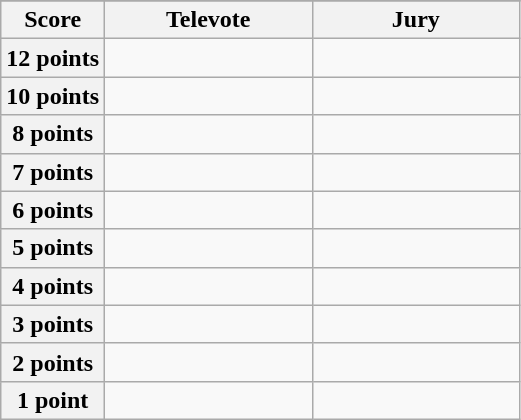<table class="wikitable">
<tr>
</tr>
<tr>
<th scope="col" width="20%">Score</th>
<th scope="col" width="40%">Televote</th>
<th scope="col" width="40%">Jury</th>
</tr>
<tr>
<th scope="row">12 points</th>
<td></td>
<td></td>
</tr>
<tr>
<th scope="row">10 points</th>
<td></td>
<td></td>
</tr>
<tr>
<th scope="row">8 points</th>
<td></td>
<td></td>
</tr>
<tr>
<th scope="row">7 points</th>
<td></td>
<td></td>
</tr>
<tr>
<th scope="row">6 points</th>
<td></td>
<td></td>
</tr>
<tr>
<th scope="row">5 points</th>
<td></td>
<td></td>
</tr>
<tr>
<th scope="row">4 points</th>
<td></td>
<td></td>
</tr>
<tr>
<th scope="row">3 points</th>
<td></td>
<td></td>
</tr>
<tr>
<th scope="row">2 points</th>
<td></td>
<td></td>
</tr>
<tr>
<th scope="row">1 point</th>
<td></td>
<td></td>
</tr>
</table>
